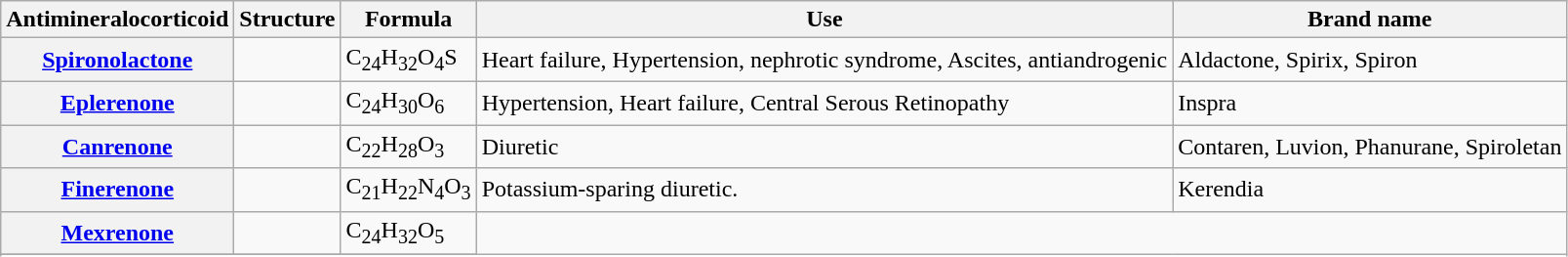<table class="wikitable">
<tr>
<th>Antimineralocorticoid</th>
<th>Structure</th>
<th>Formula</th>
<th>Use</th>
<th>Brand name</th>
</tr>
<tr>
<th><a href='#'>Spironolactone</a></th>
<td></td>
<td>C<sub>24</sub>H<sub>32</sub>O<sub>4</sub>S</td>
<td>Heart failure, Hypertension, nephrotic syndrome, Ascites, antiandrogenic</td>
<td>Aldactone, Spirix, Spiron</td>
</tr>
<tr>
<th><a href='#'>Eplerenone</a></th>
<td></td>
<td>C<sub>24</sub>H<sub>30</sub>O<sub>6</sub></td>
<td>Hypertension, Heart failure, Central Serous Retinopathy</td>
<td>Inspra</td>
</tr>
<tr>
<th><a href='#'>Canrenone</a></th>
<td></td>
<td>C<sub>22</sub>H<sub>28</sub>O<sub>3</sub></td>
<td>Diuretic</td>
<td>Contaren, Luvion, Phanurane, Spiroletan</td>
</tr>
<tr>
<th><a href='#'>Finerenone</a></th>
<td></td>
<td>C<sub>21</sub>H<sub>22</sub>N<sub>4</sub>O<sub>3</sub></td>
<td>Potassium-sparing diuretic.</td>
<td>Kerendia</td>
</tr>
<tr>
<th><a href='#'>Mexrenone</a></th>
<td></td>
<td>C<sub>24</sub>H<sub>32</sub>O<sub>5</sub></td>
</tr>
<tr>
</tr>
<tr>
</tr>
</table>
